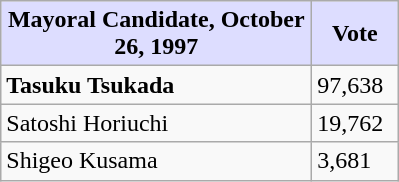<table class="wikitable">
<tr>
<th style="background:#ddf; width:200px;">Mayoral Candidate, October 26, 1997</th>
<th style="background:#ddf; width:50px;">Vote</th>
</tr>
<tr>
<td><strong>Tasuku Tsukada</strong></td>
<td>97,638</td>
</tr>
<tr>
<td>Satoshi Horiuchi</td>
<td>19,762</td>
</tr>
<tr>
<td>Shigeo Kusama</td>
<td>3,681</td>
</tr>
</table>
